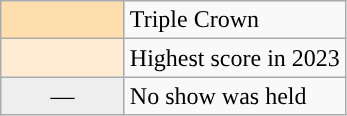<table class="wikitable">
<tr>
<td width="75px" style="font-weight: bold; background: navajowhite;"></td>
<td>Triple Crown</td>
</tr>
<tr>
<td width="75px" style="background: #ffebd2;"></td>
<td>Highest score in 2023</td>
</tr>
<tr>
<td width="75px" style="background:#eee; text-align:center">—</td>
<td>No show was held</td>
</tr>
</table>
